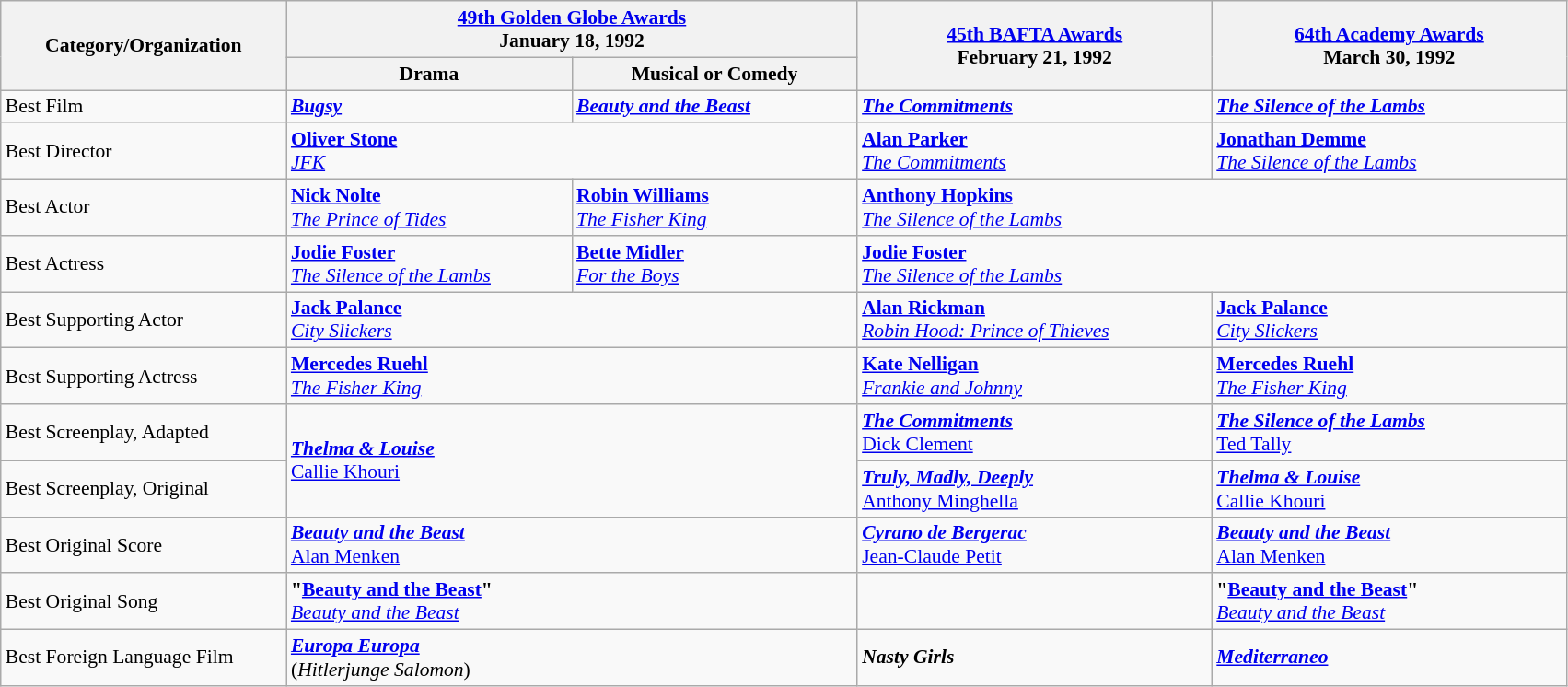<table class="wikitable" style="font-size: 90%;">
<tr>
<th rowspan="2" style="width:200px;">Category/Organization</th>
<th colspan="2" style="width:250px;"><a href='#'>49th Golden Globe Awards</a><br>January 18, 1992</th>
<th rowspan="2" style="width:250px;"><a href='#'>45th BAFTA Awards</a><br>February 21, 1992</th>
<th rowspan="2" style="width:250px;"><a href='#'>64th Academy Awards</a><br>March 30, 1992</th>
</tr>
<tr>
<th width=200>Drama</th>
<th style="width:200px;">Musical or Comedy</th>
</tr>
<tr>
<td>Best Film</td>
<td><strong><em><a href='#'>Bugsy</a></em></strong></td>
<td><strong><em><a href='#'>Beauty and the Beast</a></em></strong></td>
<td><strong><em><a href='#'>The Commitments</a></em></strong></td>
<td><strong><em><a href='#'>The Silence of the Lambs</a></em></strong></td>
</tr>
<tr>
<td>Best Director</td>
<td colspan=2><strong><a href='#'>Oliver Stone</a></strong><br><em><a href='#'>JFK</a></em></td>
<td><strong><a href='#'>Alan Parker</a></strong><br><em><a href='#'>The Commitments</a></em></td>
<td><strong><a href='#'>Jonathan Demme</a></strong><br><em><a href='#'>The Silence of the Lambs</a></em></td>
</tr>
<tr>
<td>Best Actor</td>
<td><strong><a href='#'>Nick Nolte</a></strong><br><em><a href='#'>The Prince of Tides</a></em></td>
<td><strong><a href='#'>Robin Williams</a></strong><br><em><a href='#'>The Fisher King</a></em></td>
<td colspan=2><strong><a href='#'>Anthony Hopkins</a></strong><br><em><a href='#'>The Silence of the Lambs</a></em></td>
</tr>
<tr>
<td>Best Actress</td>
<td><strong><a href='#'>Jodie Foster</a></strong><br><em><a href='#'>The Silence of the Lambs</a></em></td>
<td><strong><a href='#'>Bette Midler</a></strong><br><em><a href='#'>For the Boys</a></em></td>
<td colspan=2><strong><a href='#'>Jodie Foster</a></strong><br><em><a href='#'>The Silence of the Lambs</a></em></td>
</tr>
<tr>
<td>Best Supporting Actor</td>
<td colspan=2><strong><a href='#'>Jack Palance</a></strong><br><em><a href='#'>City Slickers</a></em></td>
<td><strong><a href='#'>Alan Rickman</a></strong><br><em><a href='#'>Robin Hood: Prince of Thieves</a></em></td>
<td><strong><a href='#'>Jack Palance</a></strong><br><em><a href='#'>City Slickers</a></em></td>
</tr>
<tr>
<td>Best Supporting Actress</td>
<td colspan=2><strong><a href='#'>Mercedes Ruehl</a></strong><br><em><a href='#'>The Fisher King</a></em></td>
<td><strong><a href='#'>Kate Nelligan</a></strong><br><em><a href='#'>Frankie and Johnny</a></em></td>
<td><strong><a href='#'>Mercedes Ruehl</a></strong><br><em><a href='#'>The Fisher King</a></em></td>
</tr>
<tr>
<td>Best Screenplay, Adapted</td>
<td rowspan=2 colspan=2><strong><em><a href='#'>Thelma & Louise</a></em></strong><br><a href='#'>Callie Khouri</a></td>
<td><strong><em><a href='#'>The Commitments</a></em></strong><br><a href='#'>Dick Clement</a></td>
<td><strong><em><a href='#'>The Silence of the Lambs</a></em></strong><br><a href='#'>Ted Tally</a></td>
</tr>
<tr>
<td>Best Screenplay, Original</td>
<td><strong><em><a href='#'>Truly, Madly, Deeply</a></em></strong><br><a href='#'>Anthony Minghella</a></td>
<td><strong><em><a href='#'>Thelma & Louise</a></em></strong><br><a href='#'>Callie Khouri</a></td>
</tr>
<tr>
<td>Best Original Score</td>
<td colspan=2><strong><em><a href='#'>Beauty and the Beast</a></em></strong><br><a href='#'>Alan Menken</a></td>
<td><strong><em><a href='#'>Cyrano de Bergerac</a></em></strong><br><a href='#'>Jean-Claude Petit</a></td>
<td><strong><em><a href='#'>Beauty and the Beast</a></em></strong><br><a href='#'>Alan Menken</a></td>
</tr>
<tr>
<td>Best Original Song</td>
<td colspan=2><strong>"<a href='#'>Beauty and the Beast</a>"</strong><br><em><a href='#'>Beauty and the Beast</a></em></td>
<td><br></td>
<td><strong>"<a href='#'>Beauty and the Beast</a>"</strong><br><em><a href='#'>Beauty and the Beast</a></em></td>
</tr>
<tr>
<td>Best Foreign Language Film</td>
<td colspan=2><strong><em><a href='#'>Europa Europa</a></em></strong><br>(<em>Hitlerjunge Salomon</em>)</td>
<td><strong><em>Nasty Girls</em></strong><br></td>
<td><strong><em><a href='#'>Mediterraneo</a></em></strong><br></td>
</tr>
</table>
